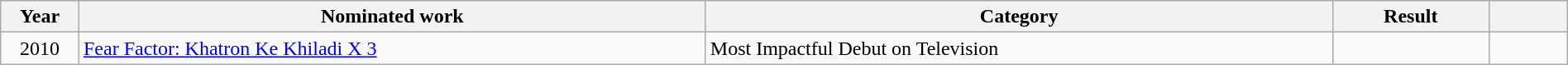<table class="wikitable sortable" width=100%>
<tr>
<th width=5%>Year</th>
<th width=40%>Nominated work</th>
<th width=40%>Category</th>
<th width=10%>Result</th>
<th width=5%></th>
</tr>
<tr>
<td style="text-align:center;">2010</td>
<td style="text-align:left;"><em><a href='#'></em>Fear Factor: Khatron Ke Khiladi X 3 <em></a></em></td>
<td>Most Impactful Debut on Television</td>
<td></td>
<td style="text-align:center;"></td>
</tr>
</table>
